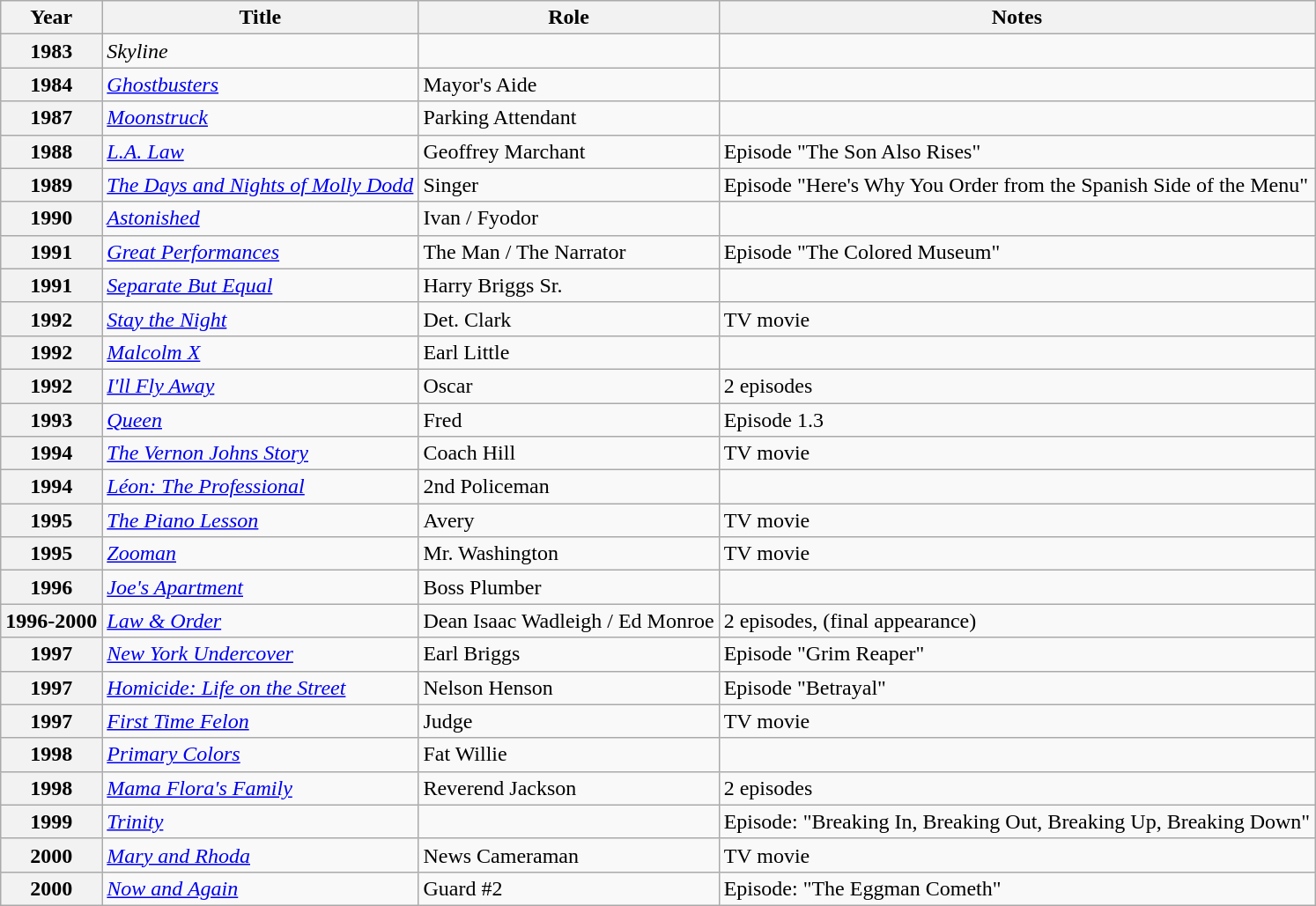<table class="wikitable plainrowheaders sortable">
<tr>
<th scope="col">Year</th>
<th scope="col">Title</th>
<th scope="col">Role</th>
<th class="unsortable">Notes</th>
</tr>
<tr>
<th scope="row">1983</th>
<td><em>Skyline</em></td>
<td></td>
<td></td>
</tr>
<tr>
<th scope="row">1984</th>
<td><em><a href='#'>Ghostbusters</a></em></td>
<td>Mayor's Aide</td>
<td></td>
</tr>
<tr>
<th scope="row">1987</th>
<td><em><a href='#'>Moonstruck</a></em></td>
<td>Parking Attendant</td>
<td></td>
</tr>
<tr>
<th scope="row">1988</th>
<td><em><a href='#'>L.A. Law</a></em></td>
<td>Geoffrey Marchant</td>
<td>Episode "The Son Also Rises"</td>
</tr>
<tr>
<th scope="row">1989</th>
<td><em><a href='#'>The Days and Nights of Molly Dodd</a></em></td>
<td>Singer</td>
<td>Episode "Here's Why You Order from the Spanish Side of the Menu"</td>
</tr>
<tr>
<th scope="row">1990</th>
<td><em><a href='#'>Astonished</a></em></td>
<td>Ivan / Fyodor</td>
<td></td>
</tr>
<tr>
<th scope="row">1991</th>
<td><em><a href='#'>Great Performances</a></em></td>
<td>The Man / The Narrator</td>
<td>Episode "The Colored Museum"</td>
</tr>
<tr>
<th scope="row">1991</th>
<td><em><a href='#'>Separate But Equal</a></em></td>
<td>Harry Briggs Sr.</td>
<td></td>
</tr>
<tr>
<th scope="row">1992</th>
<td><em><a href='#'>Stay the Night</a></em></td>
<td>Det. Clark</td>
<td>TV movie</td>
</tr>
<tr>
<th scope="row">1992</th>
<td><em><a href='#'>Malcolm X</a></em></td>
<td>Earl Little</td>
<td></td>
</tr>
<tr>
<th scope="row">1992</th>
<td><em><a href='#'>I'll Fly Away</a></em></td>
<td>Oscar</td>
<td>2 episodes</td>
</tr>
<tr>
<th scope="row">1993</th>
<td><em><a href='#'>Queen</a></em></td>
<td>Fred</td>
<td>Episode 1.3</td>
</tr>
<tr>
<th scope="row">1994</th>
<td><em><a href='#'>The Vernon Johns Story</a></em></td>
<td>Coach Hill</td>
<td>TV movie</td>
</tr>
<tr>
<th scope="row">1994</th>
<td><em><a href='#'>Léon: The Professional</a></em></td>
<td>2nd Policeman</td>
<td></td>
</tr>
<tr>
<th scope="row">1995</th>
<td><em><a href='#'>The Piano Lesson</a></em></td>
<td>Avery</td>
<td>TV movie</td>
</tr>
<tr>
<th scope="row">1995</th>
<td><em><a href='#'>Zooman</a></em></td>
<td>Mr. Washington</td>
<td>TV movie</td>
</tr>
<tr>
<th scope="row">1996</th>
<td><em><a href='#'>Joe's Apartment</a></em></td>
<td>Boss Plumber</td>
<td></td>
</tr>
<tr>
<th scope="row">1996-2000</th>
<td><em><a href='#'>Law & Order</a></em></td>
<td>Dean Isaac Wadleigh / Ed Monroe</td>
<td>2 episodes, (final appearance)</td>
</tr>
<tr>
<th scope="row">1997</th>
<td><em><a href='#'>New York Undercover</a></em></td>
<td>Earl Briggs</td>
<td>Episode "Grim Reaper"</td>
</tr>
<tr>
<th scope="row">1997</th>
<td><em><a href='#'>Homicide: Life on the Street</a></em></td>
<td>Nelson Henson</td>
<td>Episode "Betrayal"</td>
</tr>
<tr>
<th scope="row">1997</th>
<td><em><a href='#'>First Time Felon</a></em></td>
<td>Judge</td>
<td>TV movie</td>
</tr>
<tr>
<th scope="row">1998</th>
<td><em><a href='#'>Primary Colors</a></em></td>
<td>Fat Willie</td>
<td></td>
</tr>
<tr>
<th scope="row">1998</th>
<td><em><a href='#'>Mama Flora's Family</a></em></td>
<td>Reverend Jackson</td>
<td>2 episodes</td>
</tr>
<tr>
<th scope="row">1999</th>
<td><em><a href='#'>Trinity</a></em></td>
<td></td>
<td>Episode: "Breaking In, Breaking Out, Breaking Up, Breaking Down"</td>
</tr>
<tr>
<th scope="row">2000</th>
<td><em><a href='#'>Mary and Rhoda</a></em></td>
<td>News Cameraman</td>
<td>TV movie</td>
</tr>
<tr>
<th scope="row">2000</th>
<td><em><a href='#'>Now and Again</a></em></td>
<td>Guard #2</td>
<td>Episode: "The Eggman Cometh"</td>
</tr>
</table>
